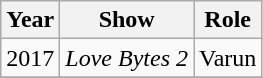<table class = "wikitable sortable">
<tr>
<th>Year</th>
<th>Show</th>
<th>Role</th>
</tr>
<tr>
<td>2017</td>
<td><em>Love Bytes 2</em></td>
<td>Varun</td>
</tr>
<tr>
</tr>
</table>
